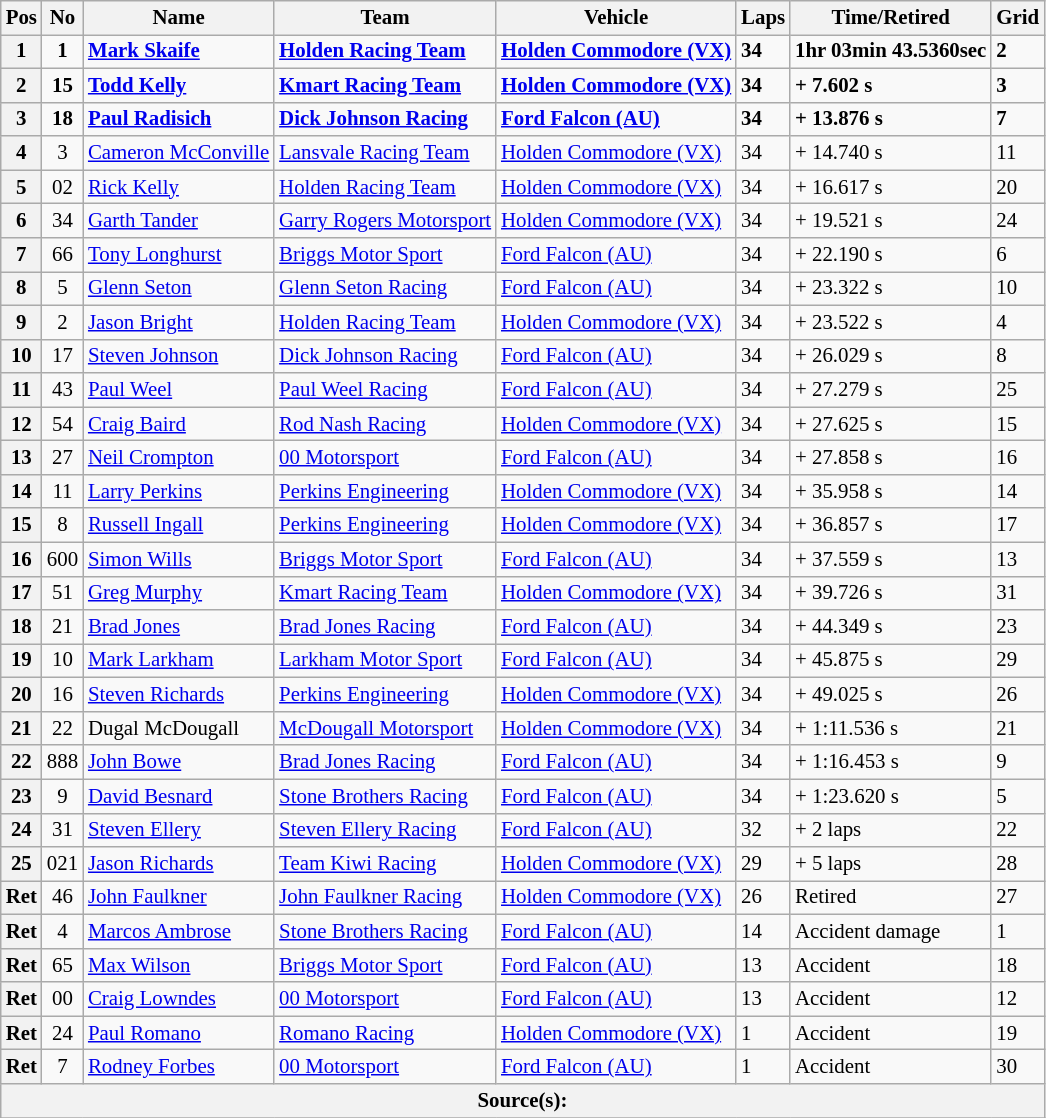<table class="wikitable" style="font-size: 87%;">
<tr>
<th>Pos</th>
<th>No</th>
<th>Name</th>
<th>Team</th>
<th>Vehicle</th>
<th>Laps</th>
<th>Time/Retired</th>
<th>Grid</th>
</tr>
<tr>
<th>1</th>
<td align=center><strong>1</strong></td>
<td> <strong><a href='#'>Mark Skaife</a></strong></td>
<td><strong><a href='#'>Holden Racing Team</a></strong></td>
<td><strong><a href='#'>Holden Commodore (VX)</a></strong></td>
<td><strong>34</strong></td>
<td><strong>1hr 03min 43.5360sec</strong></td>
<td><strong>2</strong></td>
</tr>
<tr>
<th>2</th>
<td align=center><strong>15</strong></td>
<td> <strong><a href='#'>Todd Kelly</a></strong></td>
<td><strong><a href='#'>Kmart Racing Team</a></strong></td>
<td><strong><a href='#'>Holden Commodore (VX)</a></strong></td>
<td><strong>34</strong></td>
<td><strong>+ 7.602 s</strong></td>
<td><strong>3</strong></td>
</tr>
<tr>
<th>3</th>
<td align=center><strong>18</strong></td>
<td> <strong><a href='#'>Paul Radisich</a></strong></td>
<td><strong><a href='#'>Dick Johnson Racing</a></strong></td>
<td><strong><a href='#'>Ford Falcon (AU)</a></strong></td>
<td><strong>34</strong></td>
<td><strong>+ 13.876 s</strong></td>
<td><strong>7</strong></td>
</tr>
<tr>
<th>4</th>
<td align=center>3</td>
<td> <a href='#'>Cameron McConville</a></td>
<td><a href='#'>Lansvale Racing Team</a></td>
<td><a href='#'>Holden Commodore (VX)</a></td>
<td>34</td>
<td>+ 14.740 s</td>
<td>11</td>
</tr>
<tr>
<th>5</th>
<td align=center>02</td>
<td> <a href='#'>Rick Kelly</a></td>
<td><a href='#'>Holden Racing Team</a></td>
<td><a href='#'>Holden Commodore (VX)</a></td>
<td>34</td>
<td>+ 16.617 s</td>
<td>20</td>
</tr>
<tr>
<th>6</th>
<td align=center>34</td>
<td> <a href='#'>Garth Tander</a></td>
<td><a href='#'>Garry Rogers Motorsport</a></td>
<td><a href='#'>Holden Commodore (VX)</a></td>
<td>34</td>
<td>+ 19.521 s</td>
<td>24</td>
</tr>
<tr>
<th>7</th>
<td align=center>66</td>
<td> <a href='#'>Tony Longhurst</a></td>
<td><a href='#'>Briggs Motor Sport</a></td>
<td><a href='#'>Ford Falcon (AU)</a></td>
<td>34</td>
<td>+ 22.190 s</td>
<td>6</td>
</tr>
<tr>
<th>8</th>
<td align=center>5</td>
<td> <a href='#'>Glenn Seton</a></td>
<td><a href='#'>Glenn Seton Racing</a></td>
<td><a href='#'>Ford Falcon (AU)</a></td>
<td>34</td>
<td>+ 23.322 s</td>
<td>10</td>
</tr>
<tr>
<th>9</th>
<td align=center>2</td>
<td> <a href='#'>Jason Bright</a></td>
<td><a href='#'>Holden Racing Team</a></td>
<td><a href='#'>Holden Commodore (VX)</a></td>
<td>34</td>
<td>+ 23.522 s</td>
<td>4</td>
</tr>
<tr>
<th>10</th>
<td align=center>17</td>
<td> <a href='#'>Steven Johnson</a></td>
<td><a href='#'>Dick Johnson Racing</a></td>
<td><a href='#'>Ford Falcon (AU)</a></td>
<td>34</td>
<td>+ 26.029 s</td>
<td>8</td>
</tr>
<tr>
<th>11</th>
<td align=center>43</td>
<td> <a href='#'>Paul Weel</a></td>
<td><a href='#'>Paul Weel Racing</a></td>
<td><a href='#'>Ford Falcon (AU)</a></td>
<td>34</td>
<td>+ 27.279 s</td>
<td>25</td>
</tr>
<tr>
<th>12</th>
<td align=center>54</td>
<td> <a href='#'>Craig Baird</a></td>
<td><a href='#'>Rod Nash Racing</a></td>
<td><a href='#'>Holden Commodore (VX)</a></td>
<td>34</td>
<td>+ 27.625 s</td>
<td>15</td>
</tr>
<tr>
<th>13</th>
<td align=center>27</td>
<td> <a href='#'>Neil Crompton</a></td>
<td><a href='#'>00 Motorsport</a></td>
<td><a href='#'>Ford Falcon (AU)</a></td>
<td>34</td>
<td>+ 27.858 s</td>
<td>16</td>
</tr>
<tr>
<th>14</th>
<td align=center>11</td>
<td> <a href='#'>Larry Perkins</a></td>
<td><a href='#'>Perkins Engineering</a></td>
<td><a href='#'>Holden Commodore (VX)</a></td>
<td>34</td>
<td>+ 35.958 s</td>
<td>14</td>
</tr>
<tr>
<th>15</th>
<td align=center>8</td>
<td> <a href='#'>Russell Ingall</a></td>
<td><a href='#'>Perkins Engineering</a></td>
<td><a href='#'>Holden Commodore (VX)</a></td>
<td>34</td>
<td>+ 36.857 s</td>
<td>17</td>
</tr>
<tr>
<th>16</th>
<td align=center>600</td>
<td> <a href='#'>Simon Wills</a></td>
<td><a href='#'>Briggs Motor Sport</a></td>
<td><a href='#'>Ford Falcon (AU)</a></td>
<td>34</td>
<td>+ 37.559 s</td>
<td>13</td>
</tr>
<tr>
<th>17</th>
<td align=center>51</td>
<td> <a href='#'>Greg Murphy</a></td>
<td><a href='#'>Kmart Racing Team</a></td>
<td><a href='#'>Holden Commodore (VX)</a></td>
<td>34</td>
<td>+ 39.726 s</td>
<td>31</td>
</tr>
<tr>
<th>18</th>
<td align=center>21</td>
<td> <a href='#'>Brad Jones</a></td>
<td><a href='#'>Brad Jones Racing</a></td>
<td><a href='#'>Ford Falcon (AU)</a></td>
<td>34</td>
<td>+ 44.349 s</td>
<td>23</td>
</tr>
<tr>
<th>19</th>
<td align=center>10</td>
<td> <a href='#'>Mark Larkham</a></td>
<td><a href='#'>Larkham Motor Sport</a></td>
<td><a href='#'>Ford Falcon (AU)</a></td>
<td>34</td>
<td>+ 45.875 s</td>
<td>29</td>
</tr>
<tr>
<th>20</th>
<td align=center>16</td>
<td> <a href='#'>Steven Richards</a></td>
<td><a href='#'>Perkins Engineering</a></td>
<td><a href='#'>Holden Commodore (VX)</a></td>
<td>34</td>
<td>+ 49.025 s</td>
<td>26</td>
</tr>
<tr>
<th>21</th>
<td align=center>22</td>
<td> Dugal McDougall</td>
<td><a href='#'>McDougall Motorsport</a></td>
<td><a href='#'>Holden Commodore (VX)</a></td>
<td>34</td>
<td>+ 1:11.536 s</td>
<td>21</td>
</tr>
<tr>
<th>22</th>
<td align=center>888</td>
<td> <a href='#'>John Bowe</a></td>
<td><a href='#'>Brad Jones Racing</a></td>
<td><a href='#'>Ford Falcon (AU)</a></td>
<td>34</td>
<td>+ 1:16.453 s</td>
<td>9</td>
</tr>
<tr>
<th>23</th>
<td align=center>9</td>
<td> <a href='#'>David Besnard</a></td>
<td><a href='#'>Stone Brothers Racing</a></td>
<td><a href='#'>Ford Falcon (AU)</a></td>
<td>34</td>
<td>+ 1:23.620 s</td>
<td>5</td>
</tr>
<tr>
<th>24</th>
<td align=center>31</td>
<td> <a href='#'>Steven Ellery</a></td>
<td><a href='#'>Steven Ellery Racing</a></td>
<td><a href='#'>Ford Falcon (AU)</a></td>
<td>32</td>
<td>+ 2 laps</td>
<td>22</td>
</tr>
<tr>
<th>25</th>
<td align=center>021</td>
<td> <a href='#'>Jason Richards</a></td>
<td><a href='#'>Team Kiwi Racing</a></td>
<td><a href='#'>Holden Commodore (VX)</a></td>
<td>29</td>
<td>+ 5 laps</td>
<td>28</td>
</tr>
<tr>
<th>Ret</th>
<td align=center>46</td>
<td> <a href='#'>John Faulkner</a></td>
<td><a href='#'>John Faulkner Racing</a></td>
<td><a href='#'>Holden Commodore (VX)</a></td>
<td>26</td>
<td>Retired</td>
<td>27</td>
</tr>
<tr>
<th>Ret</th>
<td align=center>4</td>
<td> <a href='#'>Marcos Ambrose</a></td>
<td><a href='#'>Stone Brothers Racing</a></td>
<td><a href='#'>Ford Falcon (AU)</a></td>
<td>14</td>
<td>Accident damage</td>
<td>1</td>
</tr>
<tr>
<th>Ret</th>
<td align=center>65</td>
<td> <a href='#'>Max Wilson</a></td>
<td><a href='#'>Briggs Motor Sport</a></td>
<td><a href='#'>Ford Falcon (AU)</a></td>
<td>13</td>
<td>Accident</td>
<td>18</td>
</tr>
<tr>
<th>Ret</th>
<td align=center>00</td>
<td> <a href='#'>Craig Lowndes</a></td>
<td><a href='#'>00 Motorsport</a></td>
<td><a href='#'>Ford Falcon (AU)</a></td>
<td>13</td>
<td>Accident</td>
<td>12</td>
</tr>
<tr>
<th>Ret</th>
<td align=center>24</td>
<td> <a href='#'>Paul Romano</a></td>
<td><a href='#'>Romano Racing</a></td>
<td><a href='#'>Holden Commodore (VX)</a></td>
<td>1</td>
<td>Accident</td>
<td>19</td>
</tr>
<tr>
<th>Ret</th>
<td align=center>7</td>
<td> <a href='#'>Rodney Forbes</a></td>
<td><a href='#'>00 Motorsport</a></td>
<td><a href='#'>Ford Falcon (AU)</a></td>
<td>1</td>
<td>Accident</td>
<td>30</td>
</tr>
<tr>
<th colspan=8>Source(s):</th>
</tr>
<tr>
</tr>
</table>
